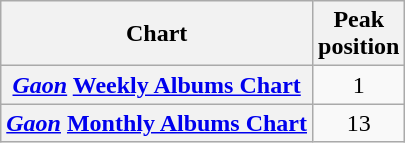<table class="wikitable sortable plainrowheaders">
<tr>
<th scope="col">Chart</th>
<th scope="col">Peak<br>position</th>
</tr>
<tr>
<th scope="row"><em><a href='#'>Gaon</a></em> <a href='#'>Weekly Albums Chart</a></th>
<td align="center">1</td>
</tr>
<tr>
<th scope="row"><em><a href='#'>Gaon</a></em> <a href='#'>Monthly Albums Chart</a></th>
<td align="center">13</td>
</tr>
</table>
